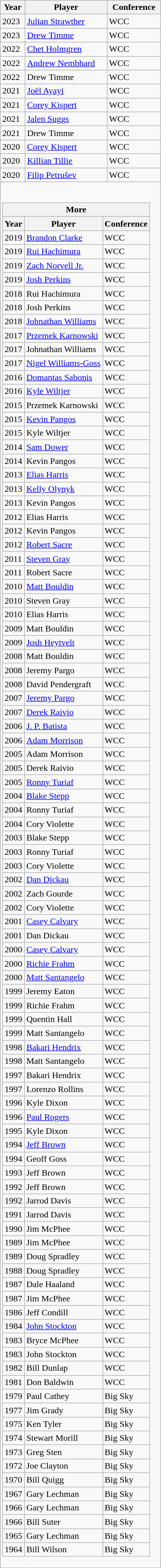<table class="wikitable outercollapse">
<tr>
<th>Year</th>
<th>Player</th>
<th>Conference</th>
</tr>
<tr>
<td>2023</td>
<td><a href='#'>Julian Strawther</a></td>
<td>WCC</td>
</tr>
<tr>
<td>2023</td>
<td><a href='#'>Drew Timme</a></td>
<td>WCC</td>
</tr>
<tr>
<td>2022</td>
<td><a href='#'>Chet Holmgren</a></td>
<td>WCC</td>
</tr>
<tr>
<td>2022</td>
<td><a href='#'>Andrew Nembhard</a></td>
<td>WCC</td>
</tr>
<tr>
<td>2022</td>
<td>Drew Timme</td>
<td>WCC</td>
</tr>
<tr>
<td>2021</td>
<td><a href='#'>Joël Ayayi</a></td>
<td>WCC</td>
</tr>
<tr>
<td>2021</td>
<td><a href='#'>Corey Kispert</a></td>
<td>WCC</td>
</tr>
<tr>
<td>2021</td>
<td><a href='#'>Jalen Suggs</a></td>
<td>WCC</td>
</tr>
<tr>
<td>2021</td>
<td>Drew Timme</td>
<td>WCC</td>
</tr>
<tr>
<td>2020</td>
<td><a href='#'>Corey Kispert</a></td>
<td>WCC</td>
</tr>
<tr>
<td>2020</td>
<td><a href='#'>Killian Tillie</a></td>
<td>WCC</td>
</tr>
<tr>
<td>2020</td>
<td><a href='#'>Filip Petrušev</a></td>
<td>WCC</td>
</tr>
<tr>
<td colspan="3"><br><table class="wikitable collapsible innercollapse">
<tr>
<th colspan="3">More</th>
</tr>
<tr>
<th>Year</th>
<th>Player</th>
<th>Conference</th>
</tr>
<tr>
<td>2019</td>
<td><a href='#'>Brandon Clarke</a></td>
<td>WCC</td>
</tr>
<tr>
<td>2019</td>
<td><a href='#'>Rui Hachimura</a></td>
<td>WCC</td>
</tr>
<tr>
<td>2019</td>
<td><a href='#'>Zach Norvell Jr.</a></td>
<td>WCC</td>
</tr>
<tr>
<td>2019</td>
<td><a href='#'>Josh Perkins</a></td>
<td>WCC</td>
</tr>
<tr>
<td>2018</td>
<td>Rui Hachimura</td>
<td>WCC</td>
</tr>
<tr>
<td>2018</td>
<td>Josh Perkins</td>
<td>WCC</td>
</tr>
<tr>
<td>2018</td>
<td><a href='#'>Johnathan Williams</a></td>
<td>WCC</td>
</tr>
<tr>
<td>2017</td>
<td><a href='#'>Przemek Karnowski</a></td>
<td>WCC</td>
</tr>
<tr>
<td>2017</td>
<td>Johnathan Williams</td>
<td>WCC</td>
</tr>
<tr>
<td>2017</td>
<td><a href='#'>Nigel Williams-Goss</a></td>
<td>WCC</td>
</tr>
<tr>
<td>2016</td>
<td><a href='#'>Domantas Sabonis</a></td>
<td>WCC</td>
</tr>
<tr>
<td>2016</td>
<td><a href='#'>Kyle Wiltjer</a></td>
<td>WCC</td>
</tr>
<tr>
<td>2015</td>
<td>Przemek Karnowski</td>
<td>WCC</td>
</tr>
<tr>
<td>2015</td>
<td><a href='#'>Kevin Pangos</a></td>
<td>WCC</td>
</tr>
<tr>
<td>2015</td>
<td>Kyle Wiltjer</td>
<td>WCC</td>
</tr>
<tr>
<td>2014</td>
<td><a href='#'>Sam Dower</a></td>
<td>WCC</td>
</tr>
<tr>
<td>2014</td>
<td>Kevin Pangos</td>
<td>WCC</td>
</tr>
<tr>
<td>2013</td>
<td><a href='#'>Elias Harris</a></td>
<td>WCC</td>
</tr>
<tr>
<td>2013</td>
<td><a href='#'>Kelly Olynyk</a></td>
<td>WCC</td>
</tr>
<tr>
<td>2013</td>
<td>Kevin Pangos</td>
<td>WCC</td>
</tr>
<tr>
<td>2012</td>
<td>Elias Harris</td>
<td>WCC</td>
</tr>
<tr>
<td>2012</td>
<td>Kevin Pangos</td>
<td>WCC</td>
</tr>
<tr>
<td>2012</td>
<td><a href='#'>Robert Sacre</a></td>
<td>WCC</td>
</tr>
<tr>
<td>2011</td>
<td><a href='#'>Steven Gray</a></td>
<td>WCC</td>
</tr>
<tr>
<td>2011</td>
<td>Robert Sacre</td>
<td>WCC</td>
</tr>
<tr>
<td>2010</td>
<td><a href='#'>Matt Bouldin</a></td>
<td>WCC</td>
</tr>
<tr>
<td>2010</td>
<td>Steven Gray</td>
<td>WCC</td>
</tr>
<tr>
<td>2010</td>
<td>Elias Harris</td>
<td>WCC</td>
</tr>
<tr>
<td>2009</td>
<td>Matt Bouldin</td>
<td>WCC</td>
</tr>
<tr>
<td>2009</td>
<td><a href='#'>Josh Heytvelt</a></td>
<td>WCC</td>
</tr>
<tr>
<td>2008</td>
<td>Matt Bouldin</td>
<td>WCC</td>
</tr>
<tr>
<td>2008</td>
<td>Jeremy Pargo</td>
<td>WCC</td>
</tr>
<tr>
<td>2008</td>
<td>David Pendergraft</td>
<td>WCC</td>
</tr>
<tr>
<td>2007</td>
<td><a href='#'>Jeremy Pargo</a></td>
<td>WCC</td>
</tr>
<tr>
<td>2007</td>
<td><a href='#'>Derek Raivio</a></td>
<td>WCC</td>
</tr>
<tr>
<td>2006</td>
<td><a href='#'>J. P. Batista</a></td>
<td>WCC</td>
</tr>
<tr>
<td>2006</td>
<td><a href='#'>Adam Morrison</a></td>
<td>WCC</td>
</tr>
<tr>
<td>2005</td>
<td>Adam Morrison</td>
<td>WCC</td>
</tr>
<tr>
<td>2005</td>
<td>Derek Raivio</td>
<td>WCC</td>
</tr>
<tr>
<td>2005</td>
<td><a href='#'>Ronny Turiaf</a></td>
<td>WCC</td>
</tr>
<tr>
<td>2004</td>
<td><a href='#'>Blake Stepp</a></td>
<td>WCC</td>
</tr>
<tr>
<td>2004</td>
<td>Ronny Turiaf</td>
<td>WCC</td>
</tr>
<tr>
<td>2004</td>
<td>Cory Violette</td>
<td>WCC</td>
</tr>
<tr>
<td>2003</td>
<td>Blake Stepp</td>
<td>WCC</td>
</tr>
<tr>
<td>2003</td>
<td>Ronny Turiaf</td>
<td>WCC</td>
</tr>
<tr>
<td>2003</td>
<td>Cory Violette</td>
<td>WCC</td>
</tr>
<tr>
<td>2002</td>
<td><a href='#'>Dan Dickau</a></td>
<td>WCC</td>
</tr>
<tr>
<td>2002</td>
<td>Zach Gourde</td>
<td>WCC</td>
</tr>
<tr>
<td>2002</td>
<td>Cory Violette</td>
<td>WCC</td>
</tr>
<tr>
<td>2001</td>
<td><a href='#'>Casey Calvary</a></td>
<td>WCC</td>
</tr>
<tr>
<td>2001</td>
<td>Dan Dickau</td>
<td>WCC</td>
</tr>
<tr>
<td>2000</td>
<td><a href='#'>Casey Calvary</a></td>
<td>WCC</td>
</tr>
<tr>
<td>2000</td>
<td><a href='#'>Richie Frahm</a></td>
<td>WCC</td>
</tr>
<tr>
<td>2000</td>
<td><a href='#'>Matt Santangelo</a></td>
<td>WCC</td>
</tr>
<tr>
<td>1999</td>
<td>Jeremy Eaton</td>
<td>WCC</td>
</tr>
<tr>
<td>1999</td>
<td>Richie Frahm</td>
<td>WCC</td>
</tr>
<tr>
<td>1999</td>
<td>Quentin Hall</td>
<td>WCC</td>
</tr>
<tr>
<td>1999</td>
<td>Matt Santangelo</td>
<td>WCC</td>
</tr>
<tr>
<td>1998</td>
<td><a href='#'>Bakari Hendrix</a></td>
<td>WCC</td>
</tr>
<tr>
<td>1998</td>
<td>Matt Santangelo</td>
<td>WCC</td>
</tr>
<tr>
<td>1997</td>
<td>Bakari Hendrix</td>
<td>WCC</td>
</tr>
<tr>
<td>1997</td>
<td>Lorenzo Rollins</td>
<td>WCC</td>
</tr>
<tr>
<td>1996</td>
<td>Kyle Dixon</td>
<td>WCC</td>
</tr>
<tr>
<td>1996</td>
<td><a href='#'>Paul Rogers</a></td>
<td>WCC</td>
</tr>
<tr>
<td>1995</td>
<td>Kyle Dixon</td>
<td>WCC</td>
</tr>
<tr>
<td>1994</td>
<td><a href='#'>Jeff Brown</a></td>
<td>WCC</td>
</tr>
<tr>
<td>1994</td>
<td>Geoff Goss</td>
<td>WCC</td>
</tr>
<tr>
<td>1993</td>
<td>Jeff Brown</td>
<td>WCC</td>
</tr>
<tr>
<td>1992</td>
<td>Jeff Brown</td>
<td>WCC</td>
</tr>
<tr>
<td>1992</td>
<td>Jarrod Davis</td>
<td>WCC</td>
</tr>
<tr>
<td>1991</td>
<td>Jarrod Davis</td>
<td>WCC</td>
</tr>
<tr>
<td>1990</td>
<td>Jim McPhee</td>
<td>WCC</td>
</tr>
<tr>
<td>1989</td>
<td>Jim McPhee</td>
<td>WCC</td>
</tr>
<tr>
<td>1989</td>
<td>Doug Spradley</td>
<td>WCC</td>
</tr>
<tr>
<td>1988</td>
<td>Doug Spradley</td>
<td>WCC</td>
</tr>
<tr>
<td>1987</td>
<td>Dale Haaland</td>
<td>WCC</td>
</tr>
<tr>
<td>1987</td>
<td>Jim McPhee</td>
<td>WCC</td>
</tr>
<tr>
<td>1986</td>
<td>Jeff Condill</td>
<td>WCC</td>
</tr>
<tr>
<td>1984</td>
<td><a href='#'>John Stockton</a></td>
<td>WCC</td>
</tr>
<tr>
<td>1983</td>
<td>Bryce McPhee</td>
<td>WCC</td>
</tr>
<tr>
<td>1983</td>
<td>John Stockton</td>
<td>WCC</td>
</tr>
<tr>
<td>1982</td>
<td>Bill Dunlap</td>
<td>WCC</td>
</tr>
<tr>
<td>1981</td>
<td>Don Baldwin</td>
<td>WCC</td>
</tr>
<tr>
<td>1979</td>
<td>Paul Cathey</td>
<td>Big Sky</td>
</tr>
<tr>
<td>1977</td>
<td>Jim Grady</td>
<td>Big Sky</td>
</tr>
<tr>
<td>1975</td>
<td>Ken Tyler</td>
<td>Big Sky</td>
</tr>
<tr>
<td>1974</td>
<td>Stewart Morill</td>
<td>Big Sky</td>
</tr>
<tr>
<td>1973</td>
<td>Greg Sten</td>
<td>Big Sky</td>
</tr>
<tr>
<td>1972</td>
<td>Joe Clayton</td>
<td>Big Sky</td>
</tr>
<tr>
<td>1970</td>
<td>Bill Quigg</td>
<td>Big Sky</td>
</tr>
<tr>
<td>1967</td>
<td>Gary Lechman</td>
<td>Big Sky</td>
</tr>
<tr>
<td>1966</td>
<td>Gary Lechman</td>
<td>Big Sky</td>
</tr>
<tr>
<td>1966</td>
<td>Bill Suter</td>
<td>Big Sky</td>
</tr>
<tr>
<td>1965</td>
<td>Gary Lechman</td>
<td>Big Sky</td>
</tr>
<tr>
<td>1964</td>
<td>Bill Wilson</td>
<td>Big Sky</td>
</tr>
</table>
</td>
</tr>
</table>
